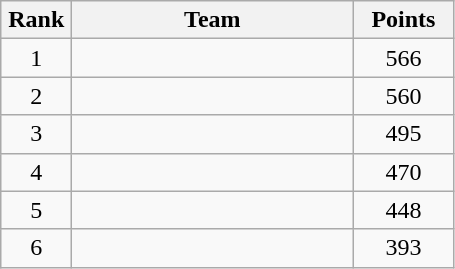<table class="wikitable" style="text-align:center;">
<tr>
<th width=40>Rank</th>
<th width=180>Team</th>
<th width=60>Points</th>
</tr>
<tr>
<td>1</td>
<td align=left></td>
<td>566</td>
</tr>
<tr>
<td>2</td>
<td align=left></td>
<td>560</td>
</tr>
<tr>
<td>3</td>
<td align=left></td>
<td>495</td>
</tr>
<tr>
<td>4</td>
<td align=left></td>
<td>470</td>
</tr>
<tr>
<td>5</td>
<td align=left></td>
<td>448</td>
</tr>
<tr>
<td>6</td>
<td align=left></td>
<td>393</td>
</tr>
</table>
